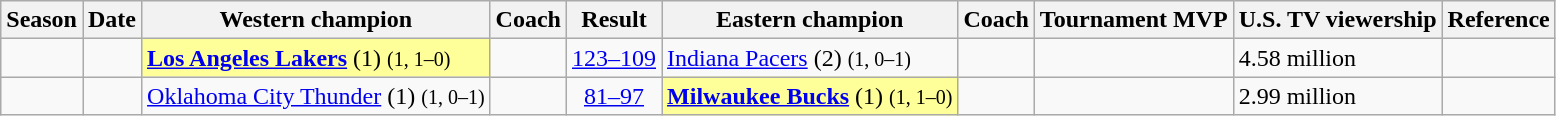<table class="wikitable sortable">
<tr>
<th>Season</th>
<th>Date</th>
<th>Western champion</th>
<th>Coach</th>
<th class="unsortable">Result</th>
<th>Eastern champion</th>
<th>Coach</th>
<th>Tournament MVP</th>
<th>U.S. TV viewership</th>
<th class="unsortable">Reference</th>
</tr>
<tr>
<td align="center"></td>
<td></td>
<td style="background:#FFFF99"><strong><a href='#'>Los Angeles Lakers</a></strong> (1) <small>(1, 1–0)</small></td>
<td></td>
<td align=center><a href='#'>123–109</a></td>
<td><a href='#'>Indiana Pacers</a> (2) <small>(1, 0–1)</small></td>
<td></td>
<td></td>
<td>4.58 million</td>
<td align="center"></td>
</tr>
<tr>
<td align="center"></td>
<td></td>
<td><a href='#'>Oklahoma City Thunder</a> (1) <small>(1, 0–1)</small></td>
<td></td>
<td align=center><a href='#'>81–97</a></td>
<td style="background:#FFFF99"><strong><a href='#'>Milwaukee Bucks</a></strong> (1) <small>(1, 1–0)</small></td>
<td></td>
<td></td>
<td>2.99 million</td>
<td align="center"></td>
</tr>
</table>
